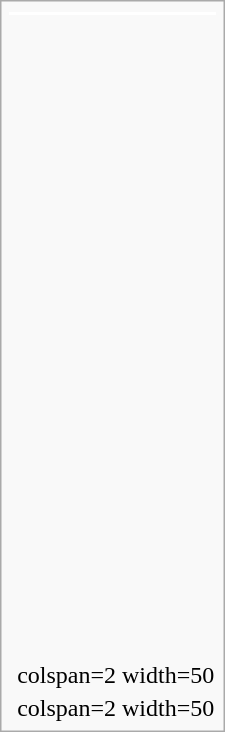<table class=infobox style=vertical-align:middle>
<tr>
</tr>
<tr style=background-color:white>
<td colspan=3></td>
</tr>
<tr>
<td colspan=3><br><table class="collapsible collapsed" width=100%>
<tr>
<th colspan=3 style="background-color#d9e8ff" text-align:center;"></th>
</tr>
<tr style="background-color#d9e8ff;">
<th style="vertical-align: middle;"></th>
<td style="background#cceecc; font-size:8pt;" width="60px"></td>
<td style="background#eecccc; font-size:8pt;" width="60px"></td>
</tr>
<tr>
<td><br></td>
<td></td>
<td></td>
</tr>
<tr>
<td><br></td>
<td></td>
<td></td>
</tr>
<tr>
<td><br></td>
<td></td>
<td></td>
</tr>
<tr>
<td><br></td>
<td></td>
<td></td>
</tr>
<tr>
<td><br></td>
<td></td>
<td></td>
</tr>
<tr>
<td><br></td>
<td></td>
<td></td>
</tr>
<tr>
<td><br></td>
<td></td>
<td></td>
</tr>
<tr>
<td><br></td>
<td></td>
<td></td>
</tr>
<tr>
<td><br></td>
<td></td>
<td></td>
</tr>
<tr>
<td><br></td>
<td></td>
<td></td>
</tr>
<tr>
<td><br></td>
<td></td>
<td></td>
</tr>
<tr>
<td><br></td>
<td></td>
<td></td>
</tr>
<tr>
<td><br></td>
<td></td>
<td></td>
</tr>
<tr>
<td><br></td>
<td></td>
<td></td>
</tr>
<tr>
<td><br></td>
<td></td>
<td></td>
</tr>
<tr>
<td><br></td>
<td></td>
<td></td>
</tr>
<tr>
<td><br></td>
<td></td>
<td></td>
</tr>
<tr>
<td><br></td>
<td></td>
<td></td>
</tr>
</table>
</td>
</tr>
<tr style="background-color#d9e8ff">
<td></td>
<td>colspan=2 width=50 </td>
</tr>
<tr>
<td></td>
<td>colspan=2 width=50 </td>
</tr>
</table>
